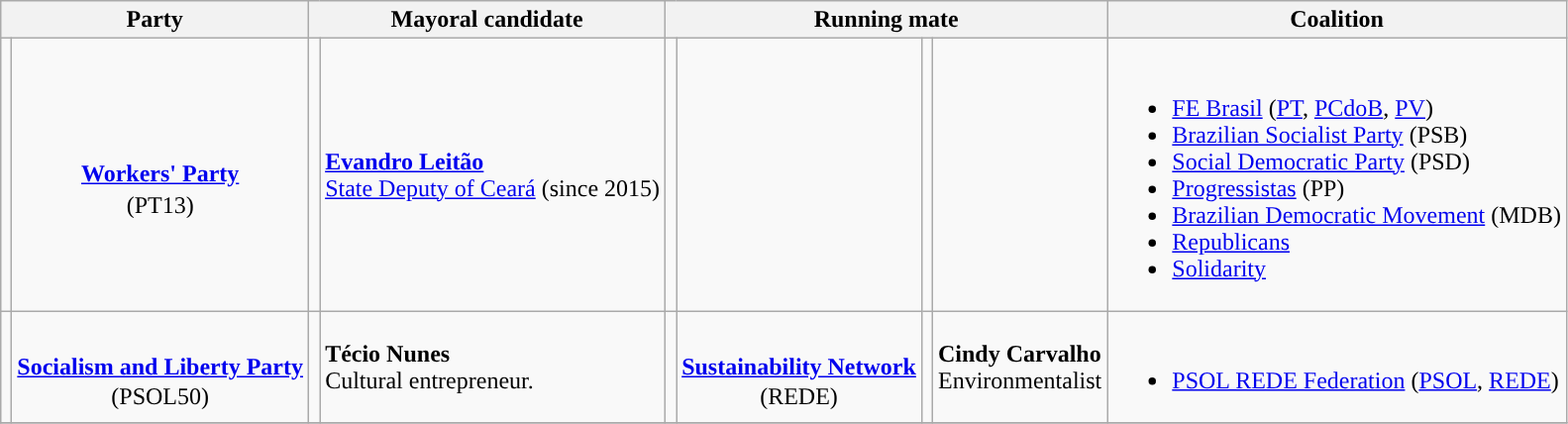<table class="vertical-align-top wikitable">
<tr>
<th scope=colgroup colspan=2>Party</th>
<th scope=colgroup colspan=2>Mayoral candidate</th>
<th colspan="4">Running mate</th>
<th scope="col">Coalition</th>
</tr>
<tr>
<td style="background:"></td>
<td style="text-align:center; line-height:1.3"><br><strong><a href='#'>Workers' Party</a></strong><br>(PT13)</td>
<td></td>
<td><strong><a href='#'>Evandro Leitão</a></strong><br><a href='#'>State Deputy of Ceará</a> (since 2015)</td>
<td></td>
<td></td>
<td></td>
<td></td>
<td><br><ul><li><a href='#'>FE Brasil</a> (<a href='#'>PT</a>, <a href='#'>PCdoB</a>, <a href='#'>PV</a>)</li><li><a href='#'>Brazilian Socialist Party</a> (PSB)</li><li><a href='#'>Social Democratic Party</a> (PSD)</li><li><a href='#'>Progressistas</a> (PP)</li><li><a href='#'>Brazilian Democratic Movement</a> (MDB)</li><li><a href='#'>Republicans</a></li><li><a href='#'>Solidarity</a></li></ul></td>
</tr>
<tr>
<td style="background:"></td>
<td style="text-align:center; line-height:1.3"><br><strong><a href='#'>Socialism and Liberty Party</a></strong><br>(PSOL50)</td>
<td></td>
<td><strong>Técio Nunes</strong><br>Cultural entrepreneur.</td>
<td style="background:"></td>
<td style="text-align:center; line-height:1.3"><br><strong><a href='#'>Sustainability Network</a></strong><br>(REDE)</td>
<td></td>
<td><strong>Cindy Carvalho</strong><br>Environmentalist</td>
<td><br><ul><li><a href='#'>PSOL REDE Federation</a> (<a href='#'>PSOL</a>, <a href='#'>REDE</a>)</li></ul></td>
</tr>
<tr>
</tr>
</table>
